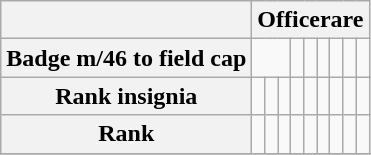<table class="wikitable">
<tr>
<th></th>
<th colspan="9">Officerare</th>
</tr>
<tr align="center">
<th>Badge m/46 to field cap</th>
<td colspan="3"></td>
<td></td>
<td></td>
<td></td>
<td></td>
<td></td>
<td></td>
</tr>
<tr align="center">
<th>Rank insignia</th>
<td></td>
<td></td>
<td></td>
<td></td>
<td></td>
<td></td>
<td></td>
<td></td>
<td></td>
</tr>
<tr align="center">
<th>Rank</th>
<td><small></small></td>
<td><small></small></td>
<td><small></small></td>
<td><small></small></td>
<td><small></small></td>
<td><small></small></td>
<td><small></small><br><small></small></td>
<td><small></small></td>
<td><small></small></td>
</tr>
<tr>
</tr>
</table>
